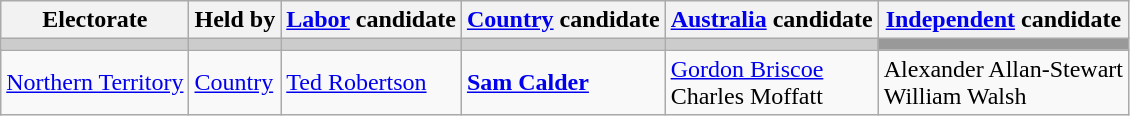<table class="wikitable">
<tr>
<th>Electorate</th>
<th>Held by</th>
<th><a href='#'>Labor</a> candidate</th>
<th><a href='#'>Country</a> candidate</th>
<th><a href='#'>Australia</a> candidate</th>
<th><a href='#'>Independent</a> candidate</th>
</tr>
<tr bgcolor="#cccccc">
<td></td>
<td></td>
<td></td>
<td></td>
<td></td>
<td bgcolor="#999999"></td>
</tr>
<tr>
<td><a href='#'>Northern Territory</a></td>
<td><a href='#'>Country</a></td>
<td><a href='#'>Ted Robertson</a></td>
<td><strong><a href='#'>Sam Calder</a></strong></td>
<td><a href='#'>Gordon Briscoe</a><br>Charles Moffatt</td>
<td>Alexander Allan-Stewart<br>William Walsh</td>
</tr>
</table>
